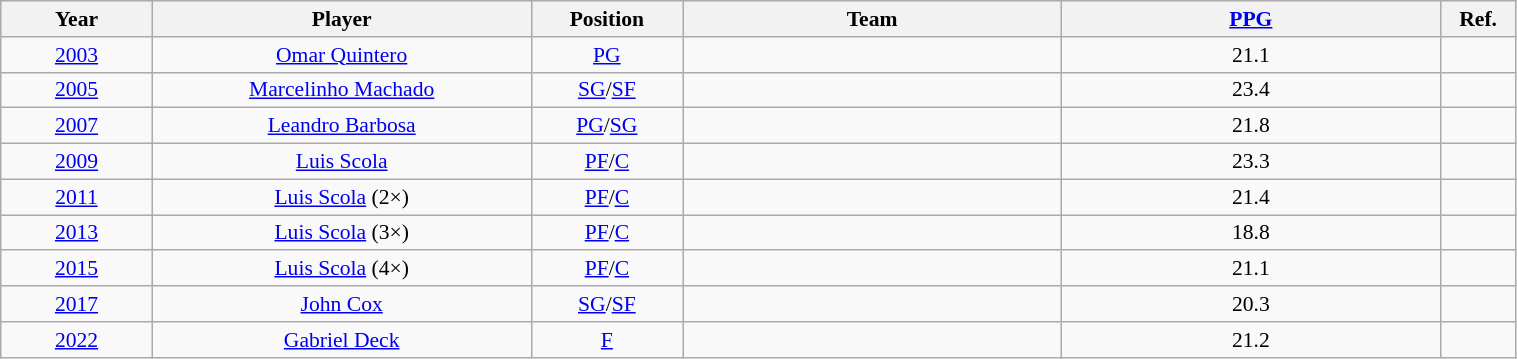<table class="wikitable" style="width: 80%; text-align:center; font-size:90%">
<tr>
<th width=10%>Year</th>
<th width=25%>Player</th>
<th width=10%>Position</th>
<th width=25%>Team</th>
<th width=25%><a href='#'>PPG</a></th>
<th width=5%>Ref.</th>
</tr>
<tr>
<td><a href='#'>2003</a></td>
<td align=center><a href='#'>Omar Quintero</a></td>
<td align=center><a href='#'>PG</a></td>
<td align=center></td>
<td>21.1</td>
<td></td>
</tr>
<tr>
<td><a href='#'>2005</a></td>
<td align=center><a href='#'>Marcelinho Machado</a></td>
<td align=center><a href='#'>SG</a>/<a href='#'>SF</a></td>
<td align=center></td>
<td>23.4</td>
<td></td>
</tr>
<tr>
<td><a href='#'>2007</a></td>
<td align=center><a href='#'>Leandro Barbosa</a></td>
<td align=center><a href='#'>PG</a>/<a href='#'>SG</a></td>
<td align=center></td>
<td>21.8</td>
<td></td>
</tr>
<tr>
<td><a href='#'>2009</a></td>
<td align=center><a href='#'>Luis Scola</a></td>
<td align=center><a href='#'>PF</a>/<a href='#'>C</a></td>
<td align=center></td>
<td>23.3</td>
<td></td>
</tr>
<tr>
<td><a href='#'>2011</a></td>
<td align=center><a href='#'>Luis Scola</a> (2×)</td>
<td align=center><a href='#'>PF</a>/<a href='#'>C</a></td>
<td align=center></td>
<td>21.4</td>
<td></td>
</tr>
<tr>
<td><a href='#'>2013</a></td>
<td align=center><a href='#'>Luis Scola</a> (3×)</td>
<td align=center><a href='#'>PF</a>/<a href='#'>C</a></td>
<td align=center></td>
<td>18.8</td>
<td></td>
</tr>
<tr>
<td><a href='#'>2015</a></td>
<td align=center><a href='#'>Luis Scola</a> (4×)</td>
<td align=center><a href='#'>PF</a>/<a href='#'>C</a></td>
<td align=center></td>
<td>21.1</td>
<td></td>
</tr>
<tr>
<td><a href='#'>2017</a></td>
<td align=center><a href='#'>John Cox</a></td>
<td align=center><a href='#'>SG</a>/<a href='#'>SF</a></td>
<td align=center></td>
<td>20.3</td>
<td></td>
</tr>
<tr>
<td><a href='#'>2022</a></td>
<td align=center><a href='#'>Gabriel Deck</a></td>
<td align=center><a href='#'>F</a></td>
<td align=center></td>
<td>21.2</td>
<td></td>
</tr>
</table>
